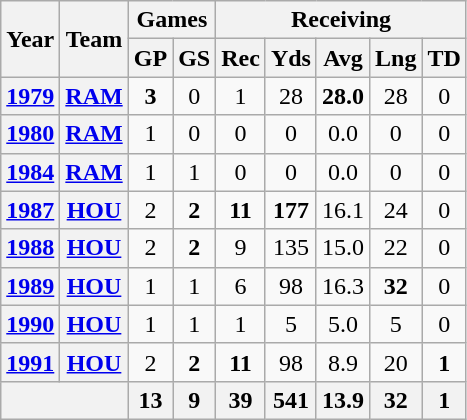<table class="wikitable" style="text-align:center">
<tr>
<th rowspan="2">Year</th>
<th rowspan="2">Team</th>
<th colspan="2">Games</th>
<th colspan="5">Receiving</th>
</tr>
<tr>
<th>GP</th>
<th>GS</th>
<th>Rec</th>
<th>Yds</th>
<th>Avg</th>
<th>Lng</th>
<th>TD</th>
</tr>
<tr>
<th><a href='#'>1979</a></th>
<th><a href='#'>RAM</a></th>
<td><strong>3</strong></td>
<td>0</td>
<td>1</td>
<td>28</td>
<td><strong>28.0</strong></td>
<td>28</td>
<td>0</td>
</tr>
<tr>
<th><a href='#'>1980</a></th>
<th><a href='#'>RAM</a></th>
<td>1</td>
<td>0</td>
<td>0</td>
<td>0</td>
<td>0.0</td>
<td>0</td>
<td>0</td>
</tr>
<tr>
<th><a href='#'>1984</a></th>
<th><a href='#'>RAM</a></th>
<td>1</td>
<td>1</td>
<td>0</td>
<td>0</td>
<td>0.0</td>
<td>0</td>
<td>0</td>
</tr>
<tr>
<th><a href='#'>1987</a></th>
<th><a href='#'>HOU</a></th>
<td>2</td>
<td><strong>2</strong></td>
<td><strong>11</strong></td>
<td><strong>177</strong></td>
<td>16.1</td>
<td>24</td>
<td>0</td>
</tr>
<tr>
<th><a href='#'>1988</a></th>
<th><a href='#'>HOU</a></th>
<td>2</td>
<td><strong>2</strong></td>
<td>9</td>
<td>135</td>
<td>15.0</td>
<td>22</td>
<td>0</td>
</tr>
<tr>
<th><a href='#'>1989</a></th>
<th><a href='#'>HOU</a></th>
<td>1</td>
<td>1</td>
<td>6</td>
<td>98</td>
<td>16.3</td>
<td><strong>32</strong></td>
<td>0</td>
</tr>
<tr>
<th><a href='#'>1990</a></th>
<th><a href='#'>HOU</a></th>
<td>1</td>
<td>1</td>
<td>1</td>
<td>5</td>
<td>5.0</td>
<td>5</td>
<td>0</td>
</tr>
<tr>
<th><a href='#'>1991</a></th>
<th><a href='#'>HOU</a></th>
<td>2</td>
<td><strong>2</strong></td>
<td><strong>11</strong></td>
<td>98</td>
<td>8.9</td>
<td>20</td>
<td><strong>1</strong></td>
</tr>
<tr>
<th colspan="2"></th>
<th>13</th>
<th>9</th>
<th>39</th>
<th>541</th>
<th>13.9</th>
<th>32</th>
<th>1</th>
</tr>
</table>
